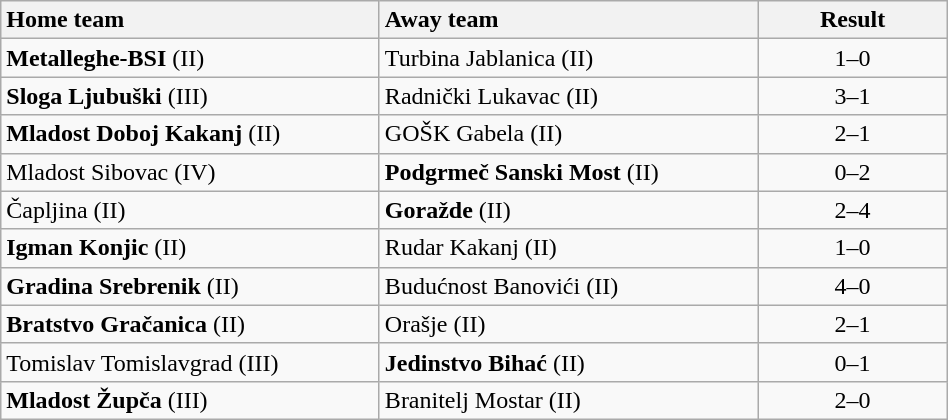<table class="wikitable" style="width:50%">
<tr>
<th style="width:40%; text-align:left">Home team</th>
<th style="width:40%; text-align:left">Away team</th>
<th>Result</th>
</tr>
<tr>
<td><strong>Metalleghe-BSI</strong> (II)</td>
<td>Turbina Jablanica (II)</td>
<td style="text-align:center">1–0</td>
</tr>
<tr>
<td><strong>Sloga Ljubuški</strong> (III)</td>
<td>Radnički Lukavac (II)</td>
<td style="text-align:center">3–1</td>
</tr>
<tr>
<td><strong>Mladost Doboj Kakanj</strong> (II)</td>
<td>GOŠK Gabela (II)</td>
<td style="text-align:center">2–1</td>
</tr>
<tr>
<td>Mladost Sibovac (IV)</td>
<td><strong>Podgrmeč Sanski Most</strong> (II)</td>
<td style="text-align:center">0–2</td>
</tr>
<tr>
<td>Čapljina (II)</td>
<td><strong>Goražde</strong> (II)</td>
<td style="text-align:center">2–4</td>
</tr>
<tr>
<td><strong>Igman Konjic</strong> (II)</td>
<td>Rudar Kakanj (II)</td>
<td style="text-align:center">1–0</td>
</tr>
<tr>
<td><strong>Gradina Srebrenik</strong> (II)</td>
<td>Budućnost Banovići (II)</td>
<td style="text-align:center">4–0</td>
</tr>
<tr>
<td><strong>Bratstvo Gračanica</strong> (II)</td>
<td>Orašje (II)</td>
<td style="text-align:center">2–1</td>
</tr>
<tr>
<td>Tomislav Tomislavgrad (III)</td>
<td><strong>Jedinstvo Bihać</strong> (II)</td>
<td style="text-align:center">0–1</td>
</tr>
<tr>
<td><strong>Mladost Župča</strong> (III)</td>
<td>Branitelj Mostar (II)</td>
<td style="text-align:center">2–0</td>
</tr>
</table>
